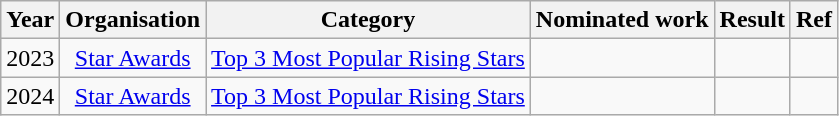<table class="wikitable sortable" style="text-align: center;">
<tr>
<th>Year</th>
<th>Organisation</th>
<th>Category</th>
<th>Nominated work</th>
<th>Result</th>
<th class="unsortable">Ref</th>
</tr>
<tr>
<td>2023</td>
<td><a href='#'>Star Awards</a></td>
<td><a href='#'>Top 3 Most Popular Rising Stars</a></td>
<td></td>
<td></td>
</tr>
<tr>
<td>2024</td>
<td><a href='#'>Star Awards</a></td>
<td><a href='#'>Top 3 Most Popular Rising Stars</a></td>
<td></td>
<td></td>
<td></td>
</tr>
</table>
